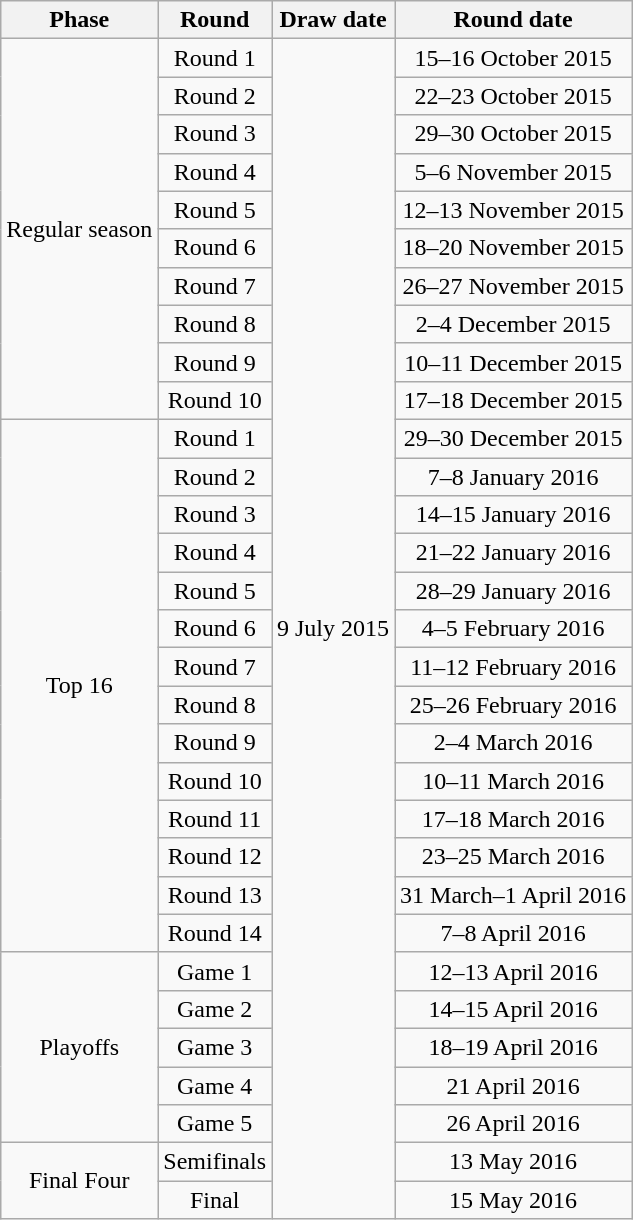<table class="wikitable" style="text-align:center">
<tr>
<th>Phase</th>
<th>Round</th>
<th>Draw date</th>
<th>Round date</th>
</tr>
<tr>
<td rowspan=10>Regular season</td>
<td>Round 1</td>
<td rowspan=31>9 July 2015</td>
<td>15–16 October 2015</td>
</tr>
<tr>
<td>Round 2</td>
<td>22–23 October 2015</td>
</tr>
<tr>
<td>Round 3</td>
<td>29–30 October 2015</td>
</tr>
<tr>
<td>Round 4</td>
<td>5–6 November 2015</td>
</tr>
<tr>
<td>Round 5</td>
<td>12–13 November 2015</td>
</tr>
<tr>
<td>Round 6</td>
<td>18–20 November 2015</td>
</tr>
<tr>
<td>Round 7</td>
<td>26–27 November 2015</td>
</tr>
<tr>
<td>Round 8</td>
<td>2–4 December 2015</td>
</tr>
<tr>
<td>Round 9</td>
<td>10–11 December 2015</td>
</tr>
<tr>
<td>Round 10</td>
<td>17–18 December 2015</td>
</tr>
<tr>
<td rowspan=14>Top 16</td>
<td>Round 1</td>
<td>29–30 December 2015</td>
</tr>
<tr>
<td>Round 2</td>
<td>7–8 January 2016</td>
</tr>
<tr>
<td>Round 3</td>
<td>14–15 January 2016</td>
</tr>
<tr>
<td>Round 4</td>
<td>21–22 January 2016</td>
</tr>
<tr>
<td>Round 5</td>
<td>28–29 January 2016</td>
</tr>
<tr>
<td>Round 6</td>
<td>4–5 February 2016</td>
</tr>
<tr>
<td>Round 7</td>
<td>11–12 February 2016</td>
</tr>
<tr>
<td>Round 8</td>
<td>25–26 February 2016</td>
</tr>
<tr>
<td>Round 9</td>
<td>2–4 March 2016</td>
</tr>
<tr>
<td>Round 10</td>
<td>10–11 March 2016</td>
</tr>
<tr>
<td>Round 11</td>
<td>17–18 March 2016</td>
</tr>
<tr>
<td>Round 12</td>
<td>23–25 March 2016</td>
</tr>
<tr>
<td>Round 13</td>
<td>31 March–1 April 2016</td>
</tr>
<tr>
<td>Round 14</td>
<td>7–8 April 2016</td>
</tr>
<tr>
<td rowspan=5>Playoffs</td>
<td>Game 1</td>
<td>12–13 April 2016</td>
</tr>
<tr>
<td>Game 2</td>
<td>14–15 April 2016</td>
</tr>
<tr>
<td>Game 3</td>
<td>18–19 April 2016</td>
</tr>
<tr>
<td>Game 4</td>
<td>21 April 2016</td>
</tr>
<tr>
<td>Game 5</td>
<td>26 April 2016</td>
</tr>
<tr>
<td rowspan=2>Final Four</td>
<td>Semifinals</td>
<td>13 May 2016</td>
</tr>
<tr>
<td>Final</td>
<td>15 May 2016</td>
</tr>
</table>
